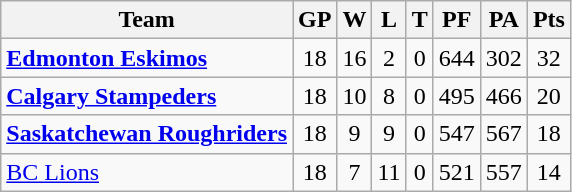<table class="wikitable" style="float:left; margin-right:1em">
<tr>
<th>Team</th>
<th>GP</th>
<th>W</th>
<th>L</th>
<th>T</th>
<th>PF</th>
<th>PA</th>
<th>Pts</th>
</tr>
<tr align="center">
<td align="left"><strong><a href='#'>Edmonton Eskimos</a></strong></td>
<td>18</td>
<td>16</td>
<td>2</td>
<td>0</td>
<td>644</td>
<td>302</td>
<td>32</td>
</tr>
<tr align="center">
<td align="left"><strong><a href='#'>Calgary Stampeders</a></strong></td>
<td>18</td>
<td>10</td>
<td>8</td>
<td>0</td>
<td>495</td>
<td>466</td>
<td>20</td>
</tr>
<tr align="center">
<td align="left"><strong><a href='#'>Saskatchewan Roughriders</a></strong></td>
<td>18</td>
<td>9</td>
<td>9</td>
<td>0</td>
<td>547</td>
<td>567</td>
<td>18</td>
</tr>
<tr align="center">
<td align="left"><a href='#'>BC Lions</a></td>
<td>18</td>
<td>7</td>
<td>11</td>
<td>0</td>
<td>521</td>
<td>557</td>
<td>14</td>
</tr>
</table>
